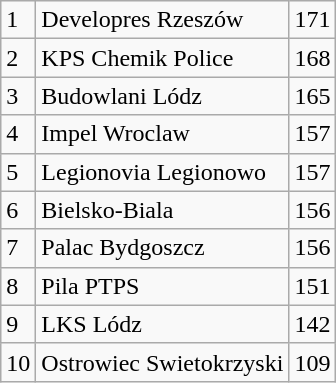<table class="wikitable">
<tr>
<td>1</td>
<td>Developres Rzeszów</td>
<td>171</td>
</tr>
<tr>
<td>2</td>
<td>KPS Chemik Police</td>
<td>168</td>
</tr>
<tr>
<td>3</td>
<td>Budowlani Lódz</td>
<td>165</td>
</tr>
<tr>
<td>4</td>
<td>Impel Wroclaw</td>
<td>157</td>
</tr>
<tr>
<td>5</td>
<td>Legionovia Legionowo</td>
<td>157</td>
</tr>
<tr>
<td>6</td>
<td>Bielsko-Biala</td>
<td>156</td>
</tr>
<tr>
<td>7</td>
<td>Palac Bydgoszcz</td>
<td>156</td>
</tr>
<tr>
<td>8</td>
<td>Pila PTPS</td>
<td>151</td>
</tr>
<tr>
<td>9</td>
<td>LKS Lódz</td>
<td>142</td>
</tr>
<tr>
<td>10</td>
<td>Ostrowiec Swietokrzyski</td>
<td>109</td>
</tr>
</table>
